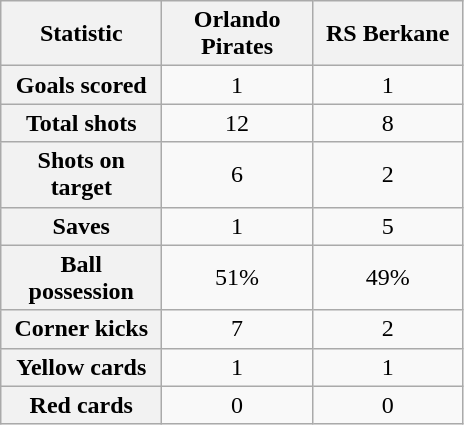<table class="wikitable plainrowheaders" style="text-align:center">
<tr>
<th scope="col" style="width:100px">Statistic</th>
<th scope="col" style="width:93px">Orlando Pirates</th>
<th scope="col" style="width:93px">RS Berkane</th>
</tr>
<tr>
<th scope=row>Goals scored</th>
<td>1</td>
<td>1</td>
</tr>
<tr>
<th scope=row>Total shots</th>
<td>12</td>
<td>8</td>
</tr>
<tr>
<th scope=row>Shots on target</th>
<td>6</td>
<td>2</td>
</tr>
<tr>
<th scope=row>Saves</th>
<td>1</td>
<td>5</td>
</tr>
<tr>
<th scope=row>Ball possession</th>
<td>51%</td>
<td>49%</td>
</tr>
<tr>
<th scope=row>Corner kicks</th>
<td>7</td>
<td>2</td>
</tr>
<tr>
<th scope=row>Yellow cards</th>
<td>1</td>
<td>1</td>
</tr>
<tr>
<th scope=row>Red cards</th>
<td>0</td>
<td>0</td>
</tr>
</table>
